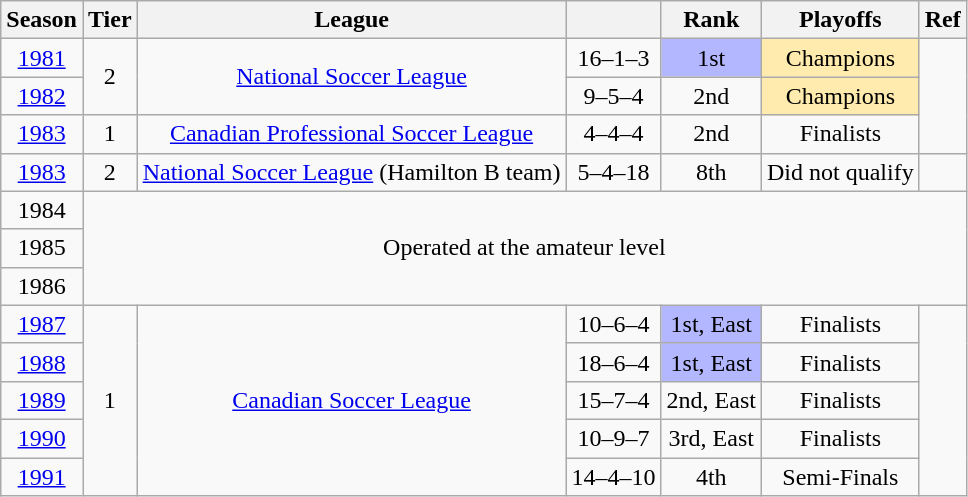<table class="wikitable" style="text-align: center;">
<tr>
<th>Season</th>
<th>Tier</th>
<th>League</th>
<th></th>
<th>Rank</th>
<th>Playoffs</th>
<th>Ref</th>
</tr>
<tr>
<td><a href='#'>1981</a></td>
<td rowspan=2>2</td>
<td rowspan=2><a href='#'>National Soccer League</a></td>
<td>16–1–3</td>
<td bgcolor="B3B7FF">1st</td>
<td bgcolor="FFEBAD">Champions</td>
<td rowspan=3></td>
</tr>
<tr>
<td><a href='#'>1982</a></td>
<td>9–5–4</td>
<td>2nd</td>
<td bgcolor="FFEBAD">Champions</td>
</tr>
<tr>
<td><a href='#'>1983</a></td>
<td>1</td>
<td><a href='#'>Canadian Professional Soccer League</a></td>
<td>4–4–4</td>
<td>2nd</td>
<td>Finalists</td>
</tr>
<tr>
<td><a href='#'>1983</a></td>
<td>2</td>
<td><a href='#'>National Soccer League</a> (Hamilton B team)</td>
<td>5–4–18</td>
<td>8th</td>
<td>Did not qualify</td>
<td></td>
</tr>
<tr>
<td>1984</td>
<td rowspan="3" colspan="6">Operated at the amateur level</td>
</tr>
<tr>
<td>1985</td>
</tr>
<tr>
<td>1986</td>
</tr>
<tr>
<td><a href='#'>1987</a></td>
<td rowspan="5">1</td>
<td rowspan="5"><a href='#'>Canadian Soccer League</a></td>
<td>10–6–4</td>
<td bgcolor="B3B7FF">1st, East</td>
<td>Finalists</td>
<td rowspan="5"></td>
</tr>
<tr>
<td><a href='#'>1988</a></td>
<td>18–6–4</td>
<td bgcolor="B3B7FF">1st, East</td>
<td>Finalists</td>
</tr>
<tr>
<td><a href='#'>1989</a></td>
<td>15–7–4</td>
<td>2nd, East</td>
<td>Finalists</td>
</tr>
<tr>
<td><a href='#'>1990</a></td>
<td>10–9–7</td>
<td>3rd, East</td>
<td>Finalists</td>
</tr>
<tr>
<td><a href='#'>1991</a></td>
<td>14–4–10</td>
<td>4th</td>
<td>Semi-Finals</td>
</tr>
</table>
